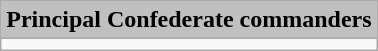<table class=wikitable>
<tr>
<th style="background:silver;">Principal Confederate commanders</th>
</tr>
<tr>
<td></td>
</tr>
</table>
